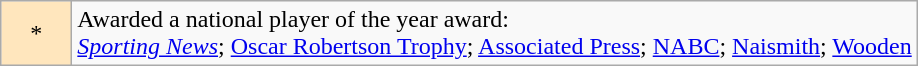<table class="wikitable">
<tr>
<td style="background-color:#FFE6BD">    *    </td>
<td>Awarded a national player of the year award: <br><em><a href='#'>Sporting News</a></em>; <a href='#'>Oscar Robertson Trophy</a>; <a href='#'>Associated Press</a>; <a href='#'>NABC</a>; <a href='#'>Naismith</a>; <a href='#'>Wooden</a></td>
</tr>
</table>
